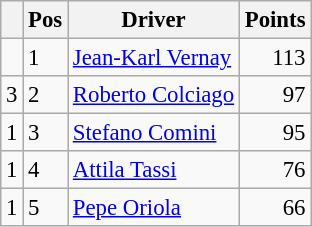<table class="wikitable" style="font-size: 95%;">
<tr>
<th></th>
<th>Pos</th>
<th>Driver</th>
<th>Points</th>
</tr>
<tr>
<td align="left"></td>
<td>1</td>
<td> <a href='#'>Jean-Karl Vernay</a></td>
<td align="right">113</td>
</tr>
<tr>
<td align="left"> 3</td>
<td>2</td>
<td> <a href='#'>Roberto Colciago</a></td>
<td align="right">97</td>
</tr>
<tr>
<td align="left"> 1</td>
<td>3</td>
<td> <a href='#'>Stefano Comini</a></td>
<td align="right">95</td>
</tr>
<tr>
<td align="left"> 1</td>
<td>4</td>
<td> <a href='#'>Attila Tassi</a></td>
<td align="right">76</td>
</tr>
<tr>
<td align="left"> 1</td>
<td>5</td>
<td> <a href='#'>Pepe Oriola</a></td>
<td align="right">66</td>
</tr>
</table>
